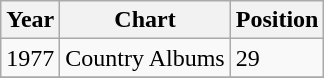<table class="wikitable">
<tr>
<th align="left">Year</th>
<th align="left">Chart</th>
<th align="left">Position</th>
</tr>
<tr>
<td align="left">1977</td>
<td align="left">Country Albums</td>
<td align="left">29</td>
</tr>
<tr>
</tr>
</table>
